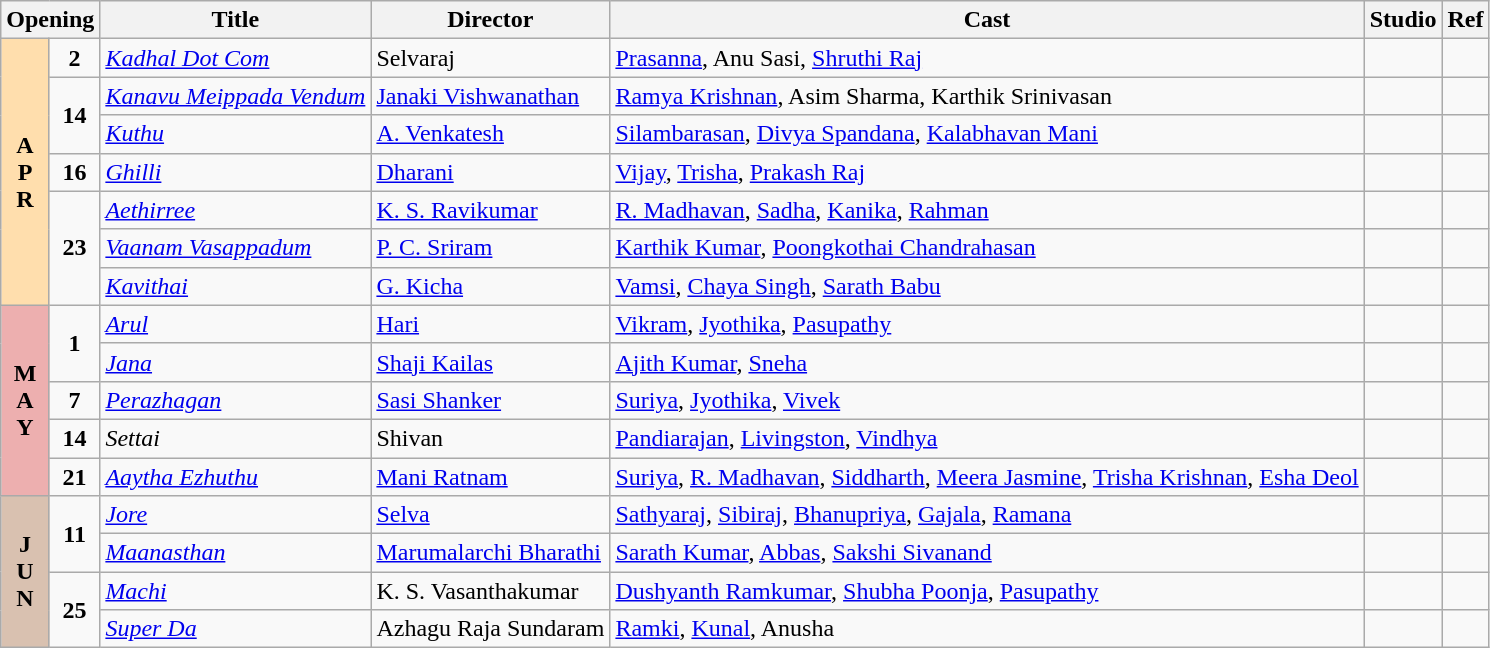<table class="wikitable">
<tr>
<th colspan="2">Opening</th>
<th>Title</th>
<th>Director</th>
<th>Cast</th>
<th>Studio</th>
<th>Ref</th>
</tr>
<tr April!>
<td rowspan="7" valign="center" align="center" style="background:#FFDEAD; textcolor:#000;"><strong>A<br>P<br>R</strong></td>
<td rowspan="1" align="center"><strong>2</strong></td>
<td><em><a href='#'>Kadhal Dot Com</a></em></td>
<td>Selvaraj</td>
<td><a href='#'>Prasanna</a>, Anu Sasi, <a href='#'>Shruthi Raj</a></td>
<td></td>
<td></td>
</tr>
<tr>
<td rowspan="2" align="center"><strong>14</strong></td>
<td><em><a href='#'>Kanavu Meippada Vendum</a></em></td>
<td><a href='#'>Janaki Vishwanathan</a></td>
<td><a href='#'>Ramya Krishnan</a>, Asim Sharma, Karthik Srinivasan</td>
<td></td>
<td></td>
</tr>
<tr>
<td><em><a href='#'>Kuthu</a></em></td>
<td><a href='#'>A. Venkatesh</a></td>
<td><a href='#'>Silambarasan</a>, <a href='#'>Divya Spandana</a>, <a href='#'>Kalabhavan Mani</a></td>
<td></td>
<td></td>
</tr>
<tr>
<td rowspan="1" align="center"><strong>16</strong></td>
<td><em><a href='#'>Ghilli</a></em></td>
<td><a href='#'>Dharani</a></td>
<td><a href='#'>Vijay</a>, <a href='#'>Trisha</a>, <a href='#'>Prakash Raj</a></td>
<td></td>
<td></td>
</tr>
<tr>
<td rowspan="3" align="center"><strong>23</strong></td>
<td><em><a href='#'>Aethirree</a></em></td>
<td><a href='#'>K. S. Ravikumar</a></td>
<td><a href='#'>R. Madhavan</a>, <a href='#'>Sadha</a>, <a href='#'>Kanika</a>, <a href='#'>Rahman</a></td>
<td></td>
<td></td>
</tr>
<tr>
<td><em><a href='#'>Vaanam Vasappadum</a></em></td>
<td><a href='#'>P. C. Sriram</a></td>
<td><a href='#'>Karthik Kumar</a>, <a href='#'>Poongkothai Chandrahasan</a></td>
<td></td>
<td></td>
</tr>
<tr>
<td><em><a href='#'>Kavithai</a></em></td>
<td><a href='#'>G. Kicha</a></td>
<td><a href='#'>Vamsi</a>, <a href='#'>Chaya Singh</a>, <a href='#'>Sarath Babu</a></td>
<td></td>
<td></td>
</tr>
<tr May!>
<td rowspan="5" valign="center" align="center" style="background:#edafaf; textcolor:#000;"><strong>M<br>A<br>Y</strong></td>
<td rowspan="2" align="center"><strong>1</strong></td>
<td><em><a href='#'>Arul</a></em></td>
<td><a href='#'>Hari</a></td>
<td><a href='#'>Vikram</a>, <a href='#'>Jyothika</a>, <a href='#'>Pasupathy</a></td>
<td></td>
<td></td>
</tr>
<tr>
<td><em><a href='#'>Jana</a></em></td>
<td><a href='#'>Shaji Kailas</a></td>
<td><a href='#'>Ajith Kumar</a>, <a href='#'>Sneha</a></td>
<td></td>
<td></td>
</tr>
<tr>
<td rowspan="1" align="center"><strong>7</strong></td>
<td><em><a href='#'>Perazhagan</a></em></td>
<td><a href='#'>Sasi Shanker</a></td>
<td><a href='#'>Suriya</a>, <a href='#'>Jyothika</a>, <a href='#'>Vivek</a></td>
<td></td>
<td></td>
</tr>
<tr>
<td rowspan="1" align="center"><strong>14</strong></td>
<td><em>Settai</em></td>
<td>Shivan</td>
<td><a href='#'>Pandiarajan</a>, <a href='#'>Livingston</a>, <a href='#'>Vindhya</a></td>
<td></td>
<td></td>
</tr>
<tr>
<td rowspan="1" align="center"><strong>21</strong></td>
<td><em><a href='#'>Aaytha Ezhuthu</a></em></td>
<td><a href='#'>Mani Ratnam</a></td>
<td><a href='#'>Suriya</a>, <a href='#'>R. Madhavan</a>, <a href='#'>Siddharth</a>, <a href='#'>Meera Jasmine</a>, <a href='#'>Trisha Krishnan</a>, <a href='#'>Esha Deol</a></td>
<td></td>
<td></td>
</tr>
<tr June!>
<td rowspan="4" valign="center" align="center" style="background:#d9c1b0; textcolor:#000;"><strong>J<br>U<br>N</strong></td>
<td rowspan="2" align="center"><strong>11</strong></td>
<td><em><a href='#'>Jore</a></em></td>
<td><a href='#'>Selva</a></td>
<td><a href='#'>Sathyaraj</a>, <a href='#'>Sibiraj</a>, <a href='#'>Bhanupriya</a>, <a href='#'>Gajala</a>, <a href='#'>Ramana</a></td>
<td></td>
<td></td>
</tr>
<tr>
<td><em><a href='#'>Maanasthan</a></em></td>
<td><a href='#'>Marumalarchi Bharathi</a></td>
<td><a href='#'>Sarath Kumar</a>, <a href='#'>Abbas</a>, <a href='#'>Sakshi Sivanand</a></td>
<td></td>
<td></td>
</tr>
<tr>
<td rowspan="2" align="center"><strong>25</strong></td>
<td><em><a href='#'>Machi</a></em></td>
<td>K. S. Vasanthakumar</td>
<td><a href='#'>Dushyanth Ramkumar</a>, <a href='#'>Shubha Poonja</a>, <a href='#'>Pasupathy</a></td>
<td></td>
<td></td>
</tr>
<tr>
<td><em><a href='#'>Super Da</a></em></td>
<td>Azhagu Raja Sundaram</td>
<td><a href='#'>Ramki</a>, <a href='#'>Kunal</a>, Anusha</td>
<td></td>
<td></td>
</tr>
</table>
